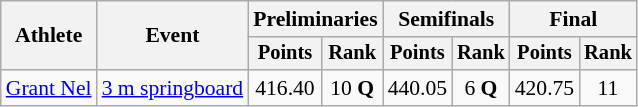<table class=wikitable style="font-size:90%;">
<tr>
<th rowspan="2">Athlete</th>
<th rowspan="2">Event</th>
<th colspan="2">Preliminaries</th>
<th colspan="2">Semifinals</th>
<th colspan="2">Final</th>
</tr>
<tr style="font-size:95%">
<th>Points</th>
<th>Rank</th>
<th>Points</th>
<th>Rank</th>
<th>Points</th>
<th>Rank</th>
</tr>
<tr align=center>
<td align=left><a href='#'>Grant Nel</a></td>
<td align=left><a href='#'>3 m springboard</a></td>
<td>416.40</td>
<td>10 <strong>Q</strong></td>
<td>440.05</td>
<td>6 <strong>Q</strong></td>
<td>420.75</td>
<td>11</td>
</tr>
</table>
